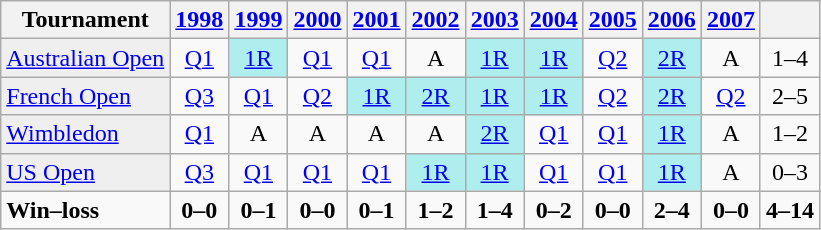<table class="wikitable">
<tr>
<th>Tournament</th>
<th><a href='#'>1998</a></th>
<th><a href='#'>1999</a></th>
<th><a href='#'>2000</a></th>
<th><a href='#'>2001</a></th>
<th><a href='#'>2002</a></th>
<th><a href='#'>2003</a></th>
<th><a href='#'>2004</a></th>
<th><a href='#'>2005</a></th>
<th><a href='#'>2006</a></th>
<th><a href='#'>2007</a></th>
<th></th>
</tr>
<tr>
<td style="background:#EFEFEF;"><a href='#'>Australian Open</a></td>
<td align="center"><a href='#'>Q1</a></td>
<td align="center" style="background:#afeeee;"><a href='#'>1R</a></td>
<td align="center"><a href='#'>Q1</a></td>
<td align="center"><a href='#'>Q1</a></td>
<td align="center">A</td>
<td align="center" style="background:#afeeee;"><a href='#'>1R</a></td>
<td align="center" style="background:#afeeee;"><a href='#'>1R</a></td>
<td align="center"><a href='#'>Q2</a></td>
<td align="center" style="background:#afeeee;"><a href='#'>2R</a></td>
<td align="center">A</td>
<td align="center">1–4</td>
</tr>
<tr>
<td style="background:#EFEFEF;"><a href='#'>French Open</a></td>
<td align="center"><a href='#'>Q3</a></td>
<td align="center"><a href='#'>Q1</a></td>
<td align="center"><a href='#'>Q2</a></td>
<td align="center" style="background:#afeeee;"><a href='#'>1R</a></td>
<td align="center" style="background:#afeeee;"><a href='#'>2R</a></td>
<td align="center" style="background:#afeeee;"><a href='#'>1R</a></td>
<td align="center" style="background:#afeeee;"><a href='#'>1R</a></td>
<td align="center"><a href='#'>Q2</a></td>
<td align="center" style="background:#afeeee;"><a href='#'>2R</a></td>
<td align="center"><a href='#'>Q2</a></td>
<td align="center">2–5</td>
</tr>
<tr>
<td style="background:#EFEFEF;"><a href='#'>Wimbledon</a></td>
<td align="center"><a href='#'>Q1</a></td>
<td align="center">A</td>
<td align="center">A</td>
<td align="center">A</td>
<td align="center">A</td>
<td align="center" style="background:#afeeee;"><a href='#'>2R</a></td>
<td align="center"><a href='#'>Q1</a></td>
<td align="center"><a href='#'>Q1</a></td>
<td align="center" style="background:#afeeee;"><a href='#'>1R</a></td>
<td align="center">A</td>
<td align="center">1–2</td>
</tr>
<tr>
<td style="background:#EFEFEF;"><a href='#'>US Open</a></td>
<td align="center"><a href='#'>Q3</a></td>
<td align="center"><a href='#'>Q1</a></td>
<td align="center"><a href='#'>Q1</a></td>
<td align="center"><a href='#'>Q1</a></td>
<td align="center" style="background:#afeeee;"><a href='#'>1R</a></td>
<td align="center" style="background:#afeeee;"><a href='#'>1R</a></td>
<td align="center"><a href='#'>Q1</a></td>
<td align="center"><a href='#'>Q1</a></td>
<td align="center" style="background:#afeeee;"><a href='#'>1R</a></td>
<td align="center">A</td>
<td align="center">0–3</td>
</tr>
<tr>
<td><strong>Win–loss</strong></td>
<td align="center"><strong>0–0</strong></td>
<td align="center"><strong>0–1</strong></td>
<td align="center"><strong>0–0</strong></td>
<td align="center"><strong>0–1</strong></td>
<td align="center"><strong>1–2</strong></td>
<td align="center"><strong>1–4</strong></td>
<td align="center"><strong>0–2</strong></td>
<td align="center"><strong>0–0</strong></td>
<td align="center"><strong>2–4</strong></td>
<td align="center"><strong>0–0</strong></td>
<td align="center"><strong>4–14</strong></td>
</tr>
</table>
